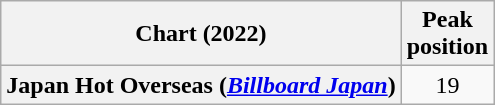<table class="wikitable plainrowheaders" style="text-align:center">
<tr>
<th scope="col">Chart (2022)</th>
<th scope="col">Peak<br>position</th>
</tr>
<tr>
<th scope="row">Japan Hot Overseas (<em><a href='#'>Billboard Japan</a></em>)</th>
<td>19</td>
</tr>
</table>
